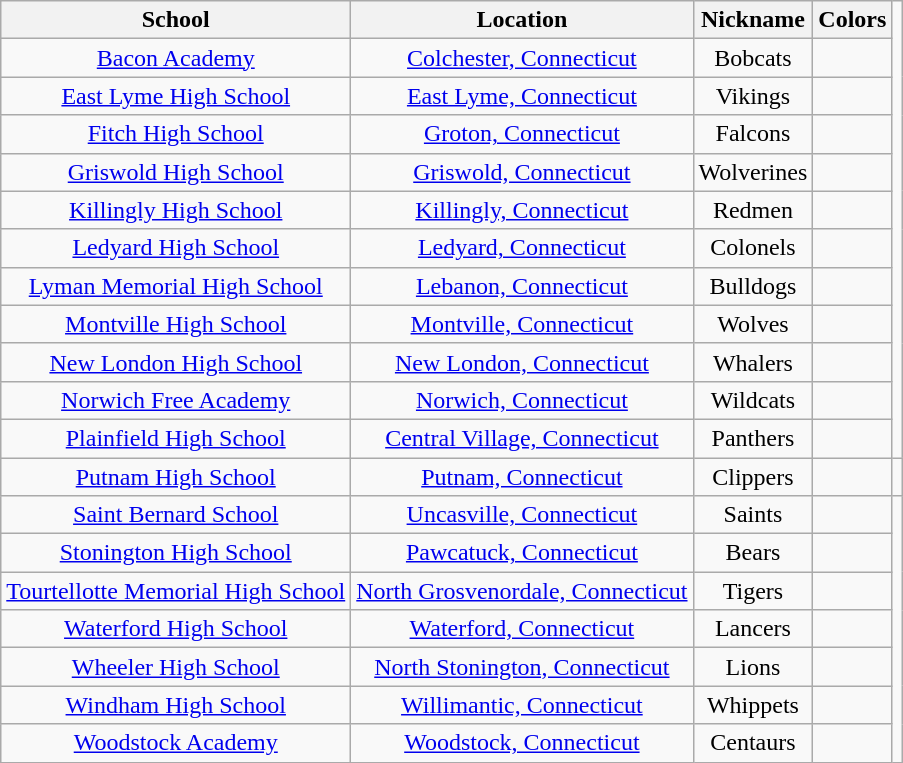<table class="wikitable sortable" style="text-align:center">
<tr>
<th>School</th>
<th>Location</th>
<th>Nickname</th>
<th>Colors</th>
</tr>
<tr>
<td><a href='#'>Bacon Academy</a></td>
<td><a href='#'>Colchester, Connecticut</a></td>
<td>Bobcats</td>
<td></td>
</tr>
<tr>
<td><a href='#'>East Lyme High School</a></td>
<td><a href='#'>East Lyme, Connecticut</a></td>
<td>Vikings</td>
<td> </td>
</tr>
<tr>
<td><a href='#'>Fitch High School</a></td>
<td><a href='#'>Groton, Connecticut</a></td>
<td>Falcons</td>
<td> </td>
</tr>
<tr>
<td><a href='#'>Griswold High School</a></td>
<td><a href='#'>Griswold, Connecticut</a></td>
<td>Wolverines</td>
<td> </td>
</tr>
<tr>
<td><a href='#'>Killingly High School</a></td>
<td><a href='#'>Killingly, Connecticut</a></td>
<td>Redmen</td>
<td> </td>
</tr>
<tr>
<td><a href='#'>Ledyard High School</a></td>
<td><a href='#'>Ledyard, Connecticut</a></td>
<td>Colonels</td>
<td></td>
</tr>
<tr>
<td><a href='#'>Lyman Memorial High School</a></td>
<td><a href='#'>Lebanon, Connecticut</a></td>
<td>Bulldogs</td>
<td></td>
</tr>
<tr>
<td><a href='#'>Montville High School</a></td>
<td><a href='#'>Montville, Connecticut</a></td>
<td>Wolves</td>
<td> </td>
</tr>
<tr>
<td><a href='#'>New London High School</a></td>
<td><a href='#'>New London, Connecticut</a></td>
<td>Whalers</td>
<td> </td>
</tr>
<tr>
<td><a href='#'>Norwich Free Academy</a></td>
<td><a href='#'>Norwich, Connecticut</a></td>
<td>Wildcats</td>
<td> </td>
</tr>
<tr>
<td><a href='#'>Plainfield High School</a></td>
<td><a href='#'>Central Village, Connecticut</a></td>
<td>Panthers</td>
<td> </td>
</tr>
<tr>
<td><a href='#'>Putnam High School</a></td>
<td><a href='#'>Putnam, Connecticut</a></td>
<td>Clippers</td>
<td> </td>
<td></td>
</tr>
<tr>
<td><a href='#'>Saint Bernard School</a></td>
<td><a href='#'>Uncasville, Connecticut</a></td>
<td>Saints</td>
<td> </td>
</tr>
<tr>
<td><a href='#'>Stonington High School</a></td>
<td><a href='#'>Pawcatuck, Connecticut</a></td>
<td>Bears</td>
<td></td>
</tr>
<tr>
<td><a href='#'>Tourtellotte Memorial High School</a></td>
<td><a href='#'>North Grosvenordale, Connecticut</a></td>
<td>Tigers</td>
<td></td>
</tr>
<tr>
<td><a href='#'>Waterford High School</a></td>
<td><a href='#'>Waterford, Connecticut</a></td>
<td>Lancers</td>
<td>  </td>
</tr>
<tr>
<td><a href='#'>Wheeler High School</a></td>
<td><a href='#'>North Stonington, Connecticut</a></td>
<td>Lions</td>
<td></td>
</tr>
<tr>
<td><a href='#'>Windham High School</a></td>
<td><a href='#'>Willimantic, Connecticut</a></td>
<td>Whippets</td>
<td></td>
</tr>
<tr>
<td><a href='#'>Woodstock Academy</a></td>
<td><a href='#'>Woodstock, Connecticut</a></td>
<td>Centaurs</td>
<td> </td>
</tr>
</table>
